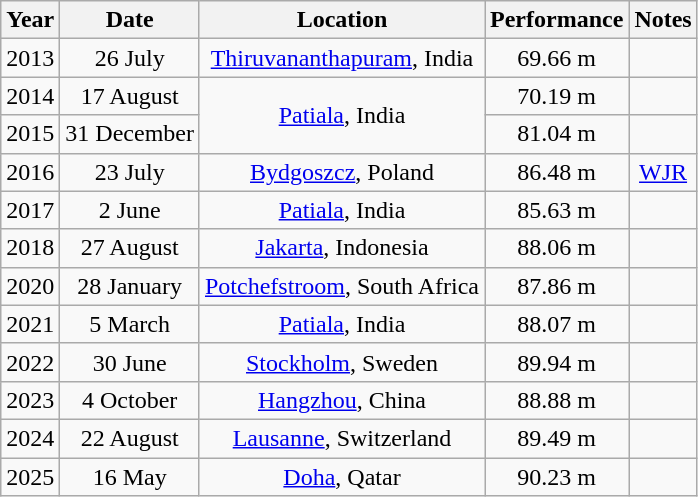<table class="wikitable sortable" style="text-align:center;">
<tr>
<th>Year</th>
<th>Date</th>
<th>Location</th>
<th>Performance</th>
<th>Notes</th>
</tr>
<tr>
<td>2013</td>
<td>26 July</td>
<td> <a href='#'>Thiruvananthapuram</a>, India</td>
<td>69.66 m</td>
<td></td>
</tr>
<tr>
<td>2014</td>
<td>17 August</td>
<td rowspan=2> <a href='#'>Patiala</a>, India</td>
<td>70.19 m</td>
<td></td>
</tr>
<tr>
<td>2015</td>
<td>31 December</td>
<td>81.04 m</td>
<td></td>
</tr>
<tr>
<td>2016</td>
<td>23 July</td>
<td> <a href='#'>Bydgoszcz</a>, Poland</td>
<td>86.48 m</td>
<td><a href='#'>WJR</a> </td>
</tr>
<tr>
<td>2017</td>
<td>2 June</td>
<td> <a href='#'>Patiala</a>, India</td>
<td>85.63 m</td>
<td></td>
</tr>
<tr>
<td>2018</td>
<td>27 August</td>
<td> <a href='#'>Jakarta</a>, Indonesia</td>
<td>88.06 m</td>
<td></td>
</tr>
<tr>
<td>2020</td>
<td>28 January</td>
<td> <a href='#'>Potchefstroom</a>, South Africa</td>
<td>87.86 m</td>
<td></td>
</tr>
<tr>
<td>2021</td>
<td>5 March</td>
<td> <a href='#'>Patiala</a>, India</td>
<td>88.07 m</td>
<td></td>
</tr>
<tr>
<td>2022</td>
<td>30 June</td>
<td> <a href='#'>Stockholm</a>, Sweden</td>
<td>89.94 m</td>
<td></td>
</tr>
<tr>
<td>2023</td>
<td>4 October</td>
<td> <a href='#'>Hangzhou</a>, China</td>
<td>88.88 m</td>
<td></td>
</tr>
<tr>
<td>2024</td>
<td>22 August</td>
<td> <a href='#'>Lausanne</a>, Switzerland</td>
<td>89.49 m</td>
<td></td>
</tr>
<tr>
<td>2025</td>
<td>16 May</td>
<td> <a href='#'>Doha</a>, Qatar</td>
<td>90.23 m</td>
<td></td>
</tr>
</table>
